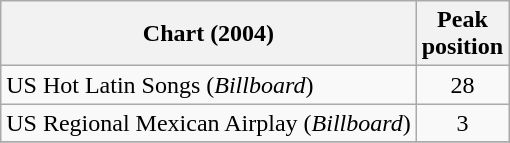<table class="wikitable">
<tr>
<th>Chart (2004)</th>
<th>Peak<br>position</th>
</tr>
<tr>
<td>US Hot Latin Songs (<em>Billboard</em>)</td>
<td align="center">28</td>
</tr>
<tr>
<td>US Regional Mexican Airplay (<em>Billboard</em>)</td>
<td align="center">3</td>
</tr>
<tr>
</tr>
</table>
